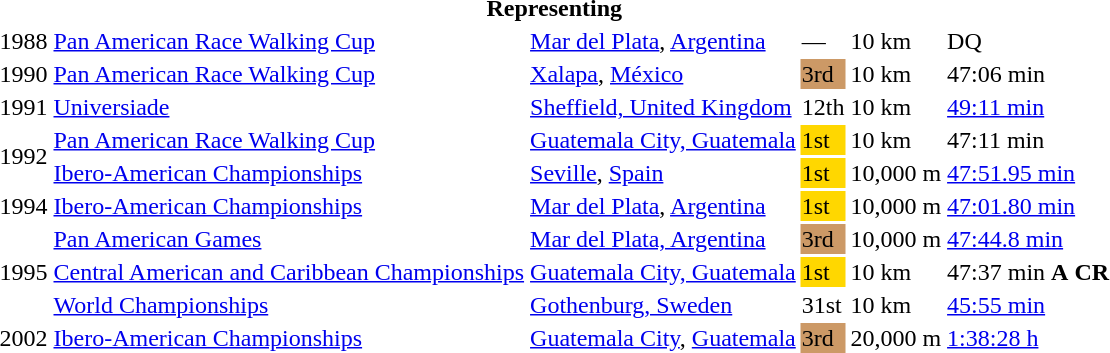<table>
<tr>
<th colspan="6">Representing </th>
</tr>
<tr>
<td>1988</td>
<td><a href='#'>Pan American Race Walking Cup</a></td>
<td><a href='#'>Mar del Plata</a>, <a href='#'>Argentina</a></td>
<td>—</td>
<td>10 km</td>
<td>DQ</td>
</tr>
<tr>
<td>1990</td>
<td><a href='#'>Pan American Race Walking Cup</a></td>
<td><a href='#'>Xalapa</a>, <a href='#'>México</a></td>
<td bgcolor=cc9966>3rd</td>
<td>10 km</td>
<td>47:06 min</td>
</tr>
<tr>
<td>1991</td>
<td><a href='#'>Universiade</a></td>
<td><a href='#'>Sheffield, United Kingdom</a></td>
<td>12th</td>
<td>10 km</td>
<td><a href='#'>49:11 min</a></td>
</tr>
<tr>
<td rowspan=2>1992</td>
<td><a href='#'>Pan American Race Walking Cup</a></td>
<td><a href='#'>Guatemala City, Guatemala</a></td>
<td bgcolor="gold">1st</td>
<td>10 km</td>
<td>47:11 min</td>
</tr>
<tr>
<td><a href='#'>Ibero-American Championships</a></td>
<td><a href='#'>Seville</a>, <a href='#'>Spain</a></td>
<td bgcolor=gold>1st</td>
<td>10,000 m</td>
<td><a href='#'>47:51.95 min</a></td>
</tr>
<tr>
<td>1994</td>
<td><a href='#'>Ibero-American Championships</a></td>
<td><a href='#'>Mar del Plata</a>, <a href='#'>Argentina</a></td>
<td bgcolor=gold>1st</td>
<td>10,000 m</td>
<td><a href='#'>47:01.80 min</a></td>
</tr>
<tr>
<td rowspan=3>1995</td>
<td><a href='#'>Pan American Games</a></td>
<td><a href='#'>Mar del Plata, Argentina</a></td>
<td bgcolor="cc9966">3rd</td>
<td>10,000 m</td>
<td><a href='#'>47:44.8 min</a></td>
</tr>
<tr>
<td><a href='#'>Central American and Caribbean Championships</a></td>
<td><a href='#'>Guatemala City, Guatemala</a></td>
<td bgcolor="gold">1st</td>
<td>10 km</td>
<td>47:37 min <strong>A</strong> <strong>CR</strong></td>
</tr>
<tr>
<td><a href='#'>World Championships</a></td>
<td><a href='#'>Gothenburg, Sweden</a></td>
<td>31st</td>
<td>10 km</td>
<td><a href='#'>45:55 min</a></td>
</tr>
<tr>
<td>2002</td>
<td><a href='#'>Ibero-American Championships</a></td>
<td><a href='#'>Guatemala City</a>, <a href='#'>Guatemala</a></td>
<td bgcolor=cc9966>3rd</td>
<td>20,000 m</td>
<td><a href='#'>1:38:28 h</a></td>
</tr>
</table>
